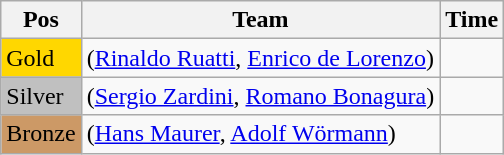<table class="wikitable">
<tr>
<th>Pos</th>
<th>Team</th>
<th>Time</th>
</tr>
<tr>
<td style="background:gold">Gold</td>
<td> (<a href='#'>Rinaldo Ruatti</a>, <a href='#'>Enrico de Lorenzo</a>)</td>
<td></td>
</tr>
<tr>
<td style="background:silver">Silver</td>
<td> (<a href='#'>Sergio Zardini</a>, <a href='#'>Romano Bonagura</a>)</td>
<td></td>
</tr>
<tr>
<td style="background:#cc9966">Bronze</td>
<td> (<a href='#'>Hans Maurer</a>, <a href='#'>Adolf Wörmann</a>)</td>
<td></td>
</tr>
</table>
